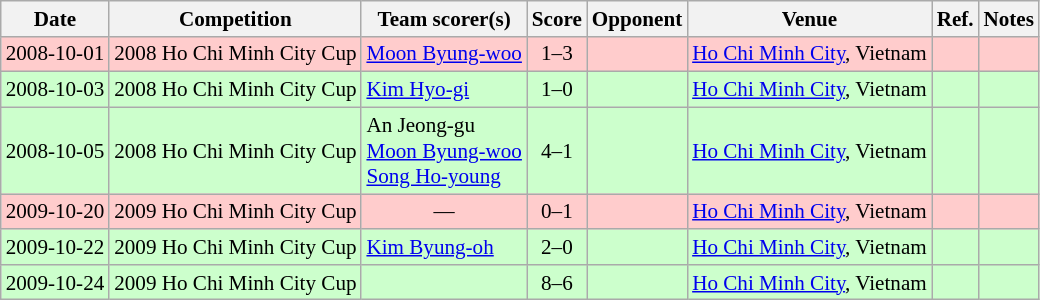<table class="wikitable" style="font-size:88%;">
<tr>
<th>Date</th>
<th>Competition</th>
<th>Team scorer(s)</th>
<th>Score</th>
<th>Opponent</th>
<th>Venue</th>
<th>Ref.</th>
<th>Notes</th>
</tr>
<tr bgcolor="#ffcccc">
<td>2008-10-01</td>
<td>2008 Ho Chi Minh City Cup</td>
<td><a href='#'>Moon Byung-woo</a> </td>
<td align="center">1–3</td>
<td></td>
<td><a href='#'>Ho Chi Minh City</a>, Vietnam</td>
<td></td>
<td></td>
</tr>
<tr bgcolor="#ccffcc">
<td>2008-10-03</td>
<td>2008 Ho Chi Minh City Cup</td>
<td><a href='#'>Kim Hyo-gi</a> </td>
<td align="center">1–0</td>
<td></td>
<td><a href='#'>Ho Chi Minh City</a>, Vietnam</td>
<td></td>
<td></td>
</tr>
<tr bgcolor="#ccffcc">
<td>2008-10-05</td>
<td>2008 Ho Chi Minh City Cup</td>
<td>An Jeong-gu <br><a href='#'>Moon Byung-woo</a> <br><a href='#'>Song Ho-young</a> </td>
<td align="center">4–1</td>
<td></td>
<td><a href='#'>Ho Chi Minh City</a>, Vietnam</td>
<td></td>
<td></td>
</tr>
<tr bgcolor="#ffcccc">
<td>2009-10-20</td>
<td>2009 Ho Chi Minh City Cup</td>
<td align="center">—</td>
<td align="center">0–1</td>
<td></td>
<td><a href='#'>Ho Chi Minh City</a>, Vietnam</td>
<td></td>
<td></td>
</tr>
<tr bgcolor="#ccffcc">
<td>2009-10-22</td>
<td>2009 Ho Chi Minh City Cup</td>
<td><a href='#'>Kim Byung-oh</a> </td>
<td align="center">2–0</td>
<td></td>
<td><a href='#'>Ho Chi Minh City</a>, Vietnam</td>
<td></td>
<td></td>
</tr>
<tr bgcolor="#ccffcc">
<td>2009-10-24</td>
<td>2009 Ho Chi Minh City Cup</td>
<td></td>
<td align="center">8–6</td>
<td></td>
<td><a href='#'>Ho Chi Minh City</a>, Vietnam</td>
<td></td>
<td></td>
</tr>
</table>
